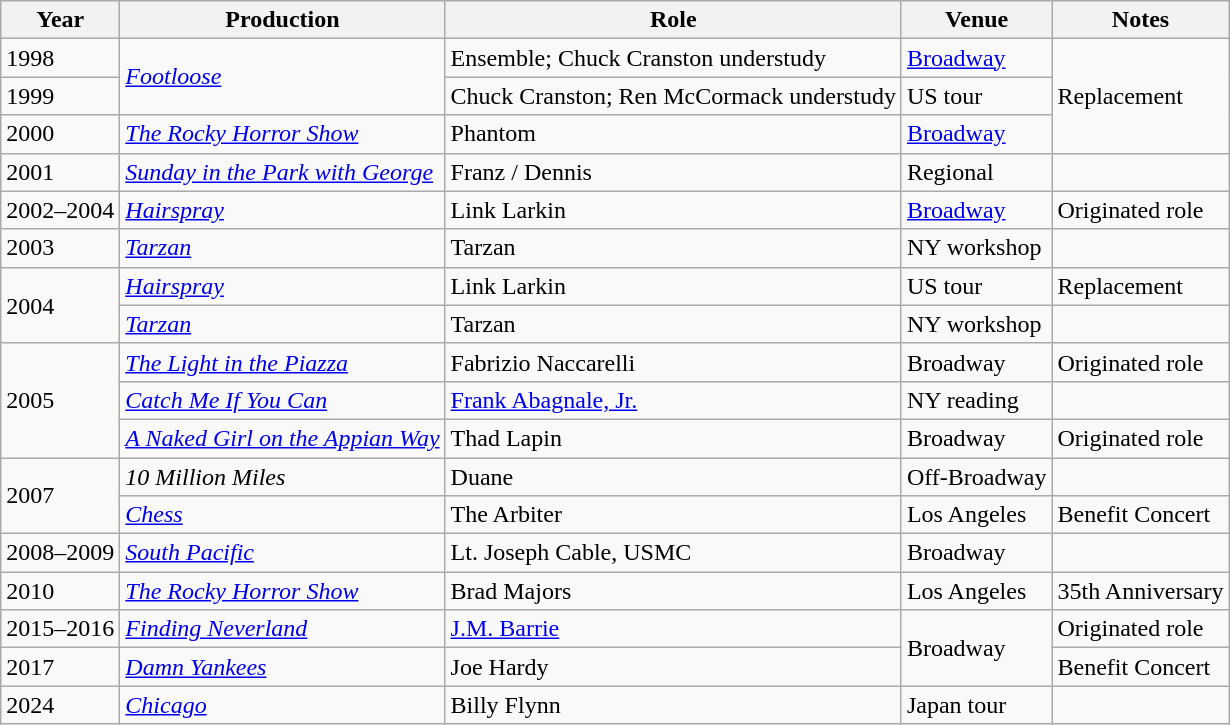<table class="wikitable sortable">
<tr>
<th>Year</th>
<th>Production</th>
<th>Role</th>
<th>Venue</th>
<th class="unsortable">Notes</th>
</tr>
<tr>
<td>1998</td>
<td rowspan=2><em><a href='#'>Footloose</a></em></td>
<td>Ensemble; Chuck Cranston understudy</td>
<td><a href='#'>Broadway</a></td>
<td rowspan=3>Replacement</td>
</tr>
<tr>
<td>1999</td>
<td>Chuck Cranston; Ren McCormack understudy</td>
<td>US tour</td>
</tr>
<tr>
<td>2000</td>
<td><em><a href='#'>The Rocky Horror Show</a></em></td>
<td>Phantom</td>
<td><a href='#'>Broadway</a></td>
</tr>
<tr>
<td>2001</td>
<td><em><a href='#'>Sunday in the Park with George</a></em></td>
<td>Franz / Dennis</td>
<td>Regional</td>
<td></td>
</tr>
<tr>
<td>2002–2004</td>
<td><em><a href='#'>Hairspray</a></em></td>
<td>Link Larkin</td>
<td><a href='#'>Broadway</a></td>
<td>Originated role</td>
</tr>
<tr>
<td>2003</td>
<td><em><a href='#'>Tarzan</a></em></td>
<td>Tarzan</td>
<td>NY workshop</td>
<td></td>
</tr>
<tr>
<td rowspan=2>2004</td>
<td><em><a href='#'>Hairspray</a></em></td>
<td>Link Larkin</td>
<td>US tour</td>
<td>Replacement</td>
</tr>
<tr>
<td><em><a href='#'>Tarzan</a></em></td>
<td>Tarzan</td>
<td>NY workshop</td>
<td></td>
</tr>
<tr>
<td rowspan=3>2005</td>
<td><em><a href='#'>The Light in the Piazza</a></em></td>
<td>Fabrizio Naccarelli</td>
<td>Broadway</td>
<td>Originated role</td>
</tr>
<tr>
<td><em><a href='#'>Catch Me If You Can</a></em></td>
<td><a href='#'>Frank Abagnale, Jr.</a></td>
<td>NY reading</td>
<td></td>
</tr>
<tr>
<td><em><a href='#'>A Naked Girl on the Appian Way</a></em></td>
<td>Thad Lapin</td>
<td>Broadway</td>
<td>Originated role</td>
</tr>
<tr>
<td rowspan=2>2007</td>
<td><em>10 Million Miles</em></td>
<td>Duane</td>
<td>Off-Broadway</td>
<td></td>
</tr>
<tr>
<td><em><a href='#'>Chess</a></em></td>
<td>The Arbiter</td>
<td>Los Angeles</td>
<td>Benefit Concert</td>
</tr>
<tr>
<td>2008–2009</td>
<td><em><a href='#'>South Pacific</a></em></td>
<td>Lt. Joseph Cable, USMC</td>
<td>Broadway</td>
<td></td>
</tr>
<tr>
<td>2010</td>
<td><em><a href='#'>The Rocky Horror Show</a></em></td>
<td>Brad Majors</td>
<td>Los Angeles</td>
<td>35th Anniversary</td>
</tr>
<tr>
<td>2015–2016</td>
<td><em><a href='#'>Finding Neverland</a></em></td>
<td><a href='#'>J.M. Barrie</a></td>
<td rowspan=2>Broadway</td>
<td>Originated role</td>
</tr>
<tr>
<td>2017</td>
<td><em><a href='#'>Damn Yankees</a></em></td>
<td>Joe Hardy</td>
<td>Benefit Concert</td>
</tr>
<tr>
<td>2024</td>
<td><em><a href='#'>Chicago</a></em></td>
<td>Billy Flynn</td>
<td>Japan tour</td>
<td></td>
</tr>
</table>
